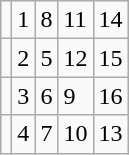<table border="1" class="wikitable">
<tr>
<td></td>
<td>1</td>
<td>8</td>
<td>11</td>
<td>14</td>
</tr>
<tr>
<td></td>
<td>2</td>
<td>5</td>
<td>12</td>
<td>15</td>
</tr>
<tr>
<td></td>
<td>3</td>
<td>6</td>
<td>9</td>
<td>16</td>
</tr>
<tr>
<td></td>
<td>4</td>
<td>7</td>
<td>10</td>
<td>13</td>
</tr>
</table>
